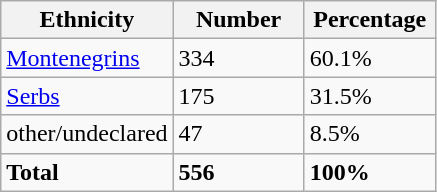<table class="wikitable">
<tr>
<th width="100px">Ethnicity</th>
<th width="80px">Number</th>
<th width="80px">Percentage</th>
</tr>
<tr>
<td><a href='#'>Montenegrins</a></td>
<td>334</td>
<td>60.1%</td>
</tr>
<tr>
<td><a href='#'>Serbs</a></td>
<td>175</td>
<td>31.5%</td>
</tr>
<tr>
<td>other/undeclared</td>
<td>47</td>
<td>8.5%</td>
</tr>
<tr>
<td><strong>Total</strong></td>
<td><strong>556</strong></td>
<td><strong>100%</strong></td>
</tr>
</table>
